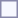<table style="border:1px solid #8888aa; background-color:#f7f8ff; padding:5px; font-size:95%; margin: 0px 12px 12px 0px;">
</table>
